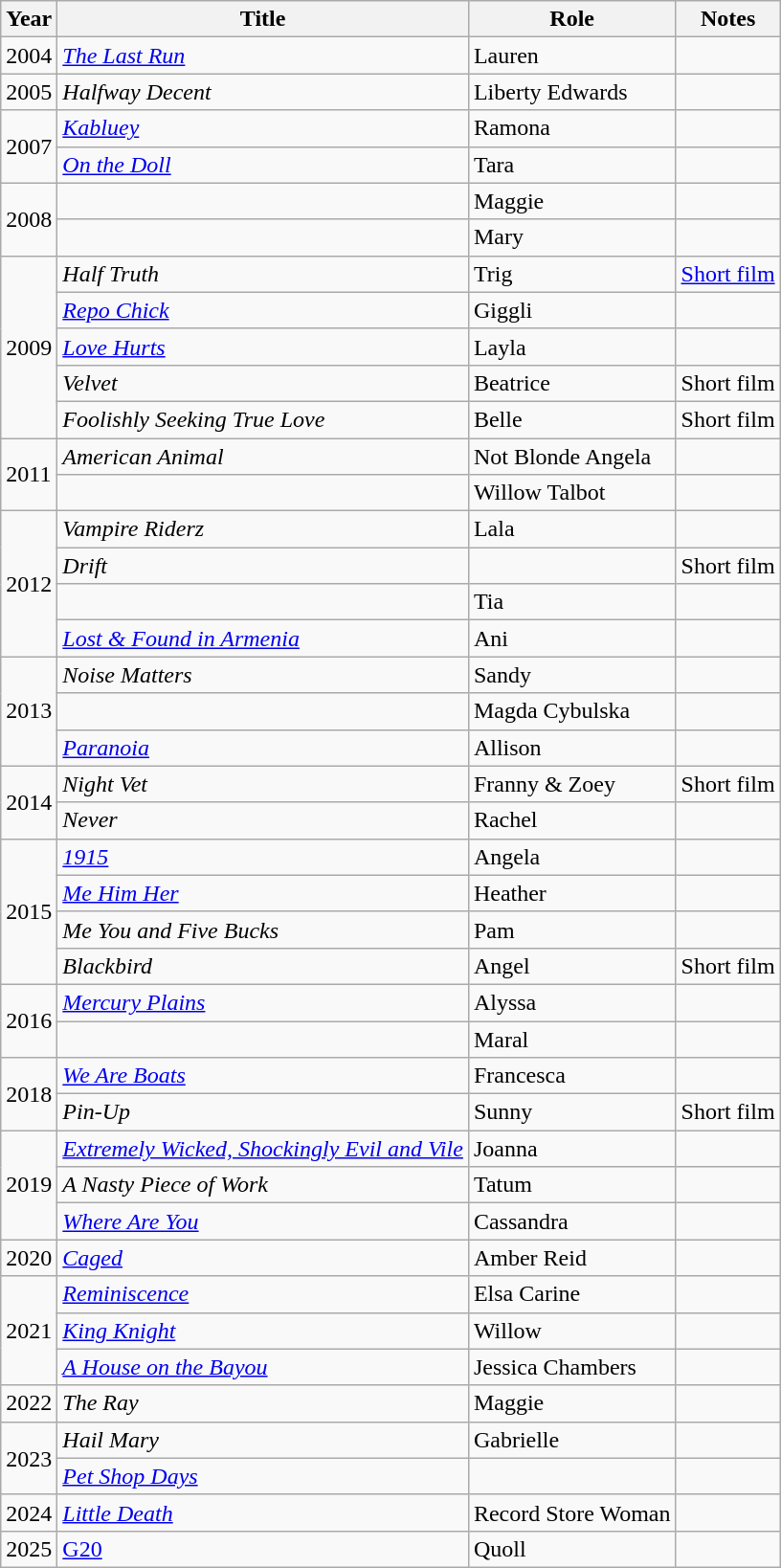<table class="wikitable sortable">
<tr>
<th>Year</th>
<th>Title</th>
<th>Role</th>
<th class="unsortable">Notes</th>
</tr>
<tr>
<td>2004</td>
<td data-sort-value="Last Run, The"><em><a href='#'>The Last Run</a></em></td>
<td>Lauren</td>
<td></td>
</tr>
<tr>
<td>2005</td>
<td><em>Halfway Decent</em></td>
<td>Liberty Edwards</td>
<td></td>
</tr>
<tr>
<td rowspan="2">2007</td>
<td><em><a href='#'>Kabluey</a></em></td>
<td>Ramona</td>
<td></td>
</tr>
<tr>
<td><em><a href='#'>On the Doll</a></em></td>
<td>Tara</td>
<td></td>
</tr>
<tr>
<td rowspan="2">2008</td>
<td><em></em></td>
<td>Maggie</td>
<td></td>
</tr>
<tr>
<td><em></em></td>
<td>Mary</td>
<td></td>
</tr>
<tr>
<td rowspan="5">2009</td>
<td><em>Half Truth</em></td>
<td>Trig</td>
<td><a href='#'>Short film</a></td>
</tr>
<tr>
<td><em><a href='#'>Repo Chick</a></em></td>
<td>Giggli</td>
<td></td>
</tr>
<tr>
<td><em><a href='#'>Love Hurts</a></em></td>
<td>Layla</td>
<td></td>
</tr>
<tr>
<td><em>Velvet</em></td>
<td>Beatrice</td>
<td>Short film</td>
</tr>
<tr>
<td><em>Foolishly Seeking True Love</em></td>
<td>Belle</td>
<td>Short film</td>
</tr>
<tr>
<td rowspan="2">2011</td>
<td><em>American Animal</em></td>
<td>Not Blonde Angela</td>
<td></td>
</tr>
<tr>
<td><em></em></td>
<td>Willow Talbot</td>
<td></td>
</tr>
<tr>
<td rowspan="4">2012</td>
<td><em>Vampire Riderz</em></td>
<td>Lala</td>
<td></td>
</tr>
<tr>
<td><em>Drift</em></td>
<td></td>
<td>Short film</td>
</tr>
<tr>
<td><em></em></td>
<td>Tia</td>
<td></td>
</tr>
<tr>
<td><em><a href='#'>Lost & Found in Armenia</a></em></td>
<td>Ani</td>
<td></td>
</tr>
<tr>
<td rowspan="3">2013</td>
<td><em>Noise Matters</em></td>
<td>Sandy</td>
<td></td>
</tr>
<tr>
<td><em></em></td>
<td>Magda Cybulska</td>
<td></td>
</tr>
<tr>
<td><em><a href='#'>Paranoia</a></em></td>
<td>Allison</td>
<td></td>
</tr>
<tr>
<td rowspan="2">2014</td>
<td><em>Night Vet</em></td>
<td>Franny & Zoey</td>
<td>Short film</td>
</tr>
<tr>
<td><em>Never</em></td>
<td>Rachel</td>
<td></td>
</tr>
<tr>
<td rowspan="4">2015</td>
<td><em><a href='#'>1915</a></em></td>
<td>Angela</td>
<td></td>
</tr>
<tr>
<td><em><a href='#'>Me Him Her</a></em></td>
<td>Heather</td>
<td></td>
</tr>
<tr>
<td><em>Me You and Five Bucks</em></td>
<td>Pam</td>
<td></td>
</tr>
<tr>
<td><em>Blackbird</em></td>
<td>Angel</td>
<td>Short film</td>
</tr>
<tr>
<td rowspan="2">2016</td>
<td><em><a href='#'>Mercury Plains</a></em></td>
<td>Alyssa</td>
<td></td>
</tr>
<tr>
<td><em></em></td>
<td>Maral</td>
<td></td>
</tr>
<tr>
<td rowspan="2">2018</td>
<td><em><a href='#'>We Are Boats</a></em></td>
<td>Francesca</td>
<td></td>
</tr>
<tr>
<td><em>Pin-Up</em></td>
<td>Sunny</td>
<td>Short film</td>
</tr>
<tr>
<td rowspan="3">2019</td>
<td><em><a href='#'>Extremely Wicked, Shockingly Evil and Vile</a></em></td>
<td>Joanna</td>
<td></td>
</tr>
<tr>
<td data-sort-value="Nasty Piece of Work, A"><em>A Nasty Piece of Work</em></td>
<td>Tatum</td>
<td></td>
</tr>
<tr>
<td><em><a href='#'>Where Are You</a></em></td>
<td>Cassandra</td>
<td></td>
</tr>
<tr>
<td>2020</td>
<td><em><a href='#'>Caged</a></em></td>
<td>Amber Reid</td>
<td></td>
</tr>
<tr>
<td rowspan="3">2021</td>
<td><em><a href='#'>Reminiscence</a></em></td>
<td>Elsa Carine</td>
<td></td>
</tr>
<tr>
<td><em><a href='#'>King Knight</a></em></td>
<td>Willow</td>
<td></td>
</tr>
<tr>
<td data-sort-value="House on the Bayou, The"><em><a href='#'>A House on the Bayou</a></em></td>
<td>Jessica Chambers</td>
<td></td>
</tr>
<tr>
<td>2022</td>
<td data-sort-value="Ray, The"><em>The Ray</em></td>
<td>Maggie</td>
<td></td>
</tr>
<tr>
<td rowspan="2">2023</td>
<td><em>Hail Mary</em></td>
<td>Gabrielle</td>
<td></td>
</tr>
<tr>
<td><em><a href='#'>Pet Shop Days</a></em></td>
<td></td>
<td></td>
</tr>
<tr>
<td>2024</td>
<td><em><a href='#'>Little Death</a></em></td>
<td>Record Store Woman</td>
<td></td>
</tr>
<tr>
<td>2025</td>
<td><a href='#'>G20</a></td>
<td>Quoll</td>
<td></td>
</tr>
</table>
